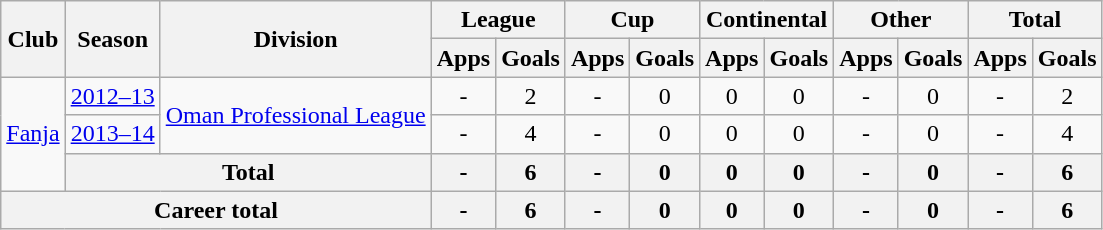<table class="wikitable" style="text-align: center;">
<tr>
<th rowspan="2">Club</th>
<th rowspan="2">Season</th>
<th rowspan="2">Division</th>
<th colspan="2">League</th>
<th colspan="2">Cup</th>
<th colspan="2">Continental</th>
<th colspan="2">Other</th>
<th colspan="2">Total</th>
</tr>
<tr>
<th>Apps</th>
<th>Goals</th>
<th>Apps</th>
<th>Goals</th>
<th>Apps</th>
<th>Goals</th>
<th>Apps</th>
<th>Goals</th>
<th>Apps</th>
<th>Goals</th>
</tr>
<tr>
<td rowspan="3"><a href='#'>Fanja</a></td>
<td><a href='#'>2012–13</a></td>
<td rowspan="2"><a href='#'>Oman Professional League</a></td>
<td>-</td>
<td>2</td>
<td>-</td>
<td>0</td>
<td>0</td>
<td>0</td>
<td>-</td>
<td>0</td>
<td>-</td>
<td>2</td>
</tr>
<tr>
<td><a href='#'>2013–14</a></td>
<td>-</td>
<td>4</td>
<td>-</td>
<td>0</td>
<td>0</td>
<td>0</td>
<td>-</td>
<td>0</td>
<td>-</td>
<td>4</td>
</tr>
<tr>
<th colspan="2">Total</th>
<th>-</th>
<th>6</th>
<th>-</th>
<th>0</th>
<th>0</th>
<th>0</th>
<th>-</th>
<th>0</th>
<th>-</th>
<th>6</th>
</tr>
<tr>
<th colspan="3">Career total</th>
<th>-</th>
<th>6</th>
<th>-</th>
<th>0</th>
<th>0</th>
<th>0</th>
<th>-</th>
<th>0</th>
<th>-</th>
<th>6</th>
</tr>
</table>
